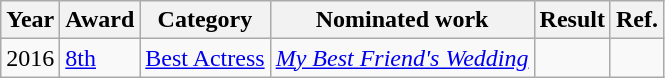<table class="wikitable">
<tr>
<th>Year</th>
<th>Award</th>
<th>Category</th>
<th>Nominated work</th>
<th>Result</th>
<th>Ref.</th>
</tr>
<tr>
<td>2016</td>
<td><a href='#'>8th</a></td>
<td><a href='#'>Best Actress</a></td>
<td><em><a href='#'>My Best Friend's Wedding</a></em></td>
<td></td>
<td></td>
</tr>
</table>
